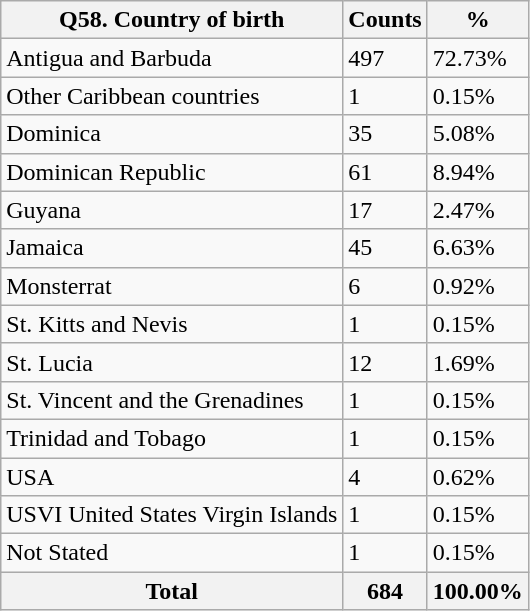<table class="wikitable sortable">
<tr>
<th>Q58. Country of birth</th>
<th>Counts</th>
<th>%</th>
</tr>
<tr>
<td>Antigua and Barbuda</td>
<td>497</td>
<td>72.73%</td>
</tr>
<tr>
<td>Other Caribbean countries</td>
<td>1</td>
<td>0.15%</td>
</tr>
<tr>
<td>Dominica</td>
<td>35</td>
<td>5.08%</td>
</tr>
<tr>
<td>Dominican Republic</td>
<td>61</td>
<td>8.94%</td>
</tr>
<tr>
<td>Guyana</td>
<td>17</td>
<td>2.47%</td>
</tr>
<tr>
<td>Jamaica</td>
<td>45</td>
<td>6.63%</td>
</tr>
<tr>
<td>Monsterrat</td>
<td>6</td>
<td>0.92%</td>
</tr>
<tr>
<td>St. Kitts and Nevis</td>
<td>1</td>
<td>0.15%</td>
</tr>
<tr>
<td>St. Lucia</td>
<td>12</td>
<td>1.69%</td>
</tr>
<tr>
<td>St. Vincent and the Grenadines</td>
<td>1</td>
<td>0.15%</td>
</tr>
<tr>
<td>Trinidad and Tobago</td>
<td>1</td>
<td>0.15%</td>
</tr>
<tr>
<td>USA</td>
<td>4</td>
<td>0.62%</td>
</tr>
<tr>
<td>USVI United States Virgin Islands</td>
<td>1</td>
<td>0.15%</td>
</tr>
<tr>
<td>Not Stated</td>
<td>1</td>
<td>0.15%</td>
</tr>
<tr>
<th>Total</th>
<th>684</th>
<th>100.00%</th>
</tr>
</table>
